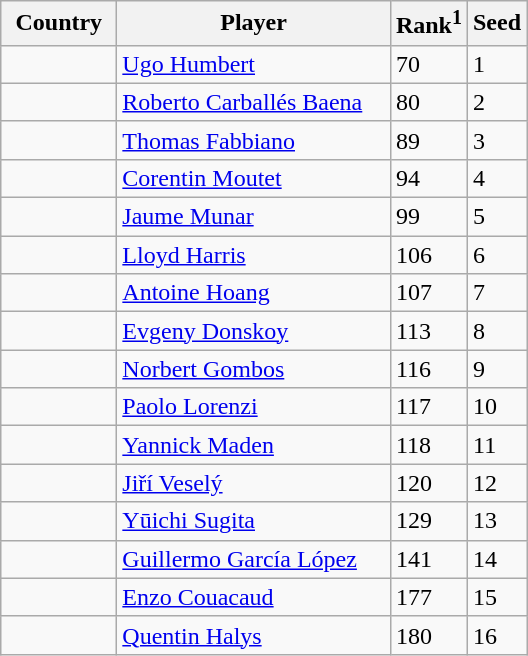<table class="sortable wikitable">
<tr>
<th width="70">Country</th>
<th width="175">Player</th>
<th>Rank<sup>1</sup></th>
<th>Seed</th>
</tr>
<tr>
<td></td>
<td><a href='#'>Ugo Humbert</a></td>
<td>70</td>
<td>1</td>
</tr>
<tr>
<td></td>
<td><a href='#'>Roberto Carballés Baena</a></td>
<td>80</td>
<td>2</td>
</tr>
<tr>
<td></td>
<td><a href='#'>Thomas Fabbiano</a></td>
<td>89</td>
<td>3</td>
</tr>
<tr>
<td></td>
<td><a href='#'>Corentin Moutet</a></td>
<td>94</td>
<td>4</td>
</tr>
<tr>
<td></td>
<td><a href='#'>Jaume Munar</a></td>
<td>99</td>
<td>5</td>
</tr>
<tr>
<td></td>
<td><a href='#'>Lloyd Harris</a></td>
<td>106</td>
<td>6</td>
</tr>
<tr>
<td></td>
<td><a href='#'>Antoine Hoang</a></td>
<td>107</td>
<td>7</td>
</tr>
<tr>
<td></td>
<td><a href='#'>Evgeny Donskoy</a></td>
<td>113</td>
<td>8</td>
</tr>
<tr>
<td></td>
<td><a href='#'>Norbert Gombos</a></td>
<td>116</td>
<td>9</td>
</tr>
<tr>
<td></td>
<td><a href='#'>Paolo Lorenzi</a></td>
<td>117</td>
<td>10</td>
</tr>
<tr>
<td></td>
<td><a href='#'>Yannick Maden</a></td>
<td>118</td>
<td>11</td>
</tr>
<tr>
<td></td>
<td><a href='#'>Jiří Veselý</a></td>
<td>120</td>
<td>12</td>
</tr>
<tr>
<td></td>
<td><a href='#'>Yūichi Sugita</a></td>
<td>129</td>
<td>13</td>
</tr>
<tr>
<td></td>
<td><a href='#'>Guillermo García López</a></td>
<td>141</td>
<td>14</td>
</tr>
<tr>
<td></td>
<td><a href='#'>Enzo Couacaud</a></td>
<td>177</td>
<td>15</td>
</tr>
<tr>
<td></td>
<td><a href='#'>Quentin Halys</a></td>
<td>180</td>
<td>16</td>
</tr>
</table>
